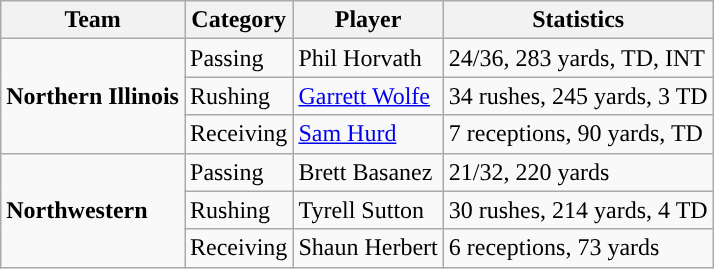<table class="wikitable" style="float: left;">
<tr>
<th>Team</th>
<th>Category</th>
<th>Player</th>
<th>Statistics</th>
</tr>
<tr>
<td rowspan=3><strong>Northern Illinois</strong></td>
<td>Passing</td>
<td>Phil Horvath</td>
<td>24/36, 283 yards, TD, INT</td>
</tr>
<tr>
<td>Rushing</td>
<td><a href='#'>Garrett Wolfe</a></td>
<td>34 rushes, 245 yards, 3 TD</td>
</tr>
<tr>
<td>Receiving</td>
<td><a href='#'>Sam Hurd</a></td>
<td>7 receptions, 90 yards, TD</td>
</tr>
<tr>
<td rowspan=3><strong>Northwestern</strong></td>
<td>Passing</td>
<td>Brett Basanez</td>
<td>21/32, 220 yards</td>
</tr>
<tr>
<td>Rushing</td>
<td>Tyrell Sutton</td>
<td>30 rushes, 214 yards, 4 TD</td>
</tr>
<tr>
<td>Receiving</td>
<td>Shaun Herbert</td>
<td>6 receptions, 73 yards</td>
</tr>
</table>
